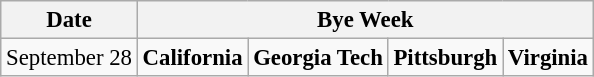<table class="wikitable" style="font-size:95%;">
<tr>
<th>Date</th>
<th colspan="4">Bye Week</th>
</tr>
<tr>
<td>September 28</td>
<td><strong>California</strong></td>
<td><strong>Georgia Tech</strong></td>
<td><strong>Pittsburgh</strong></td>
<td><strong>Virginia</strong></td>
</tr>
</table>
